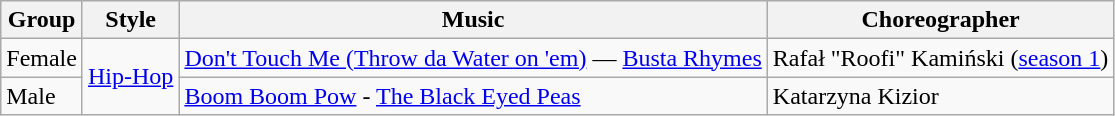<table class="wikitable">
<tr>
<th>Group</th>
<th>Style</th>
<th>Music</th>
<th>Choreographer</th>
</tr>
<tr>
<td>Female</td>
<td rowspan="2"><a href='#'>Hip-Hop</a></td>
<td><a href='#'>Don't Touch Me (Throw da Water on 'em)</a> — <a href='#'>Busta Rhymes</a></td>
<td>Rafał "Roofi" Kamiński (<a href='#'>season 1</a>)</td>
</tr>
<tr>
<td>Male</td>
<td><a href='#'>Boom Boom Pow</a> - <a href='#'>The Black Eyed Peas</a></td>
<td>Katarzyna Kizior</td>
</tr>
</table>
